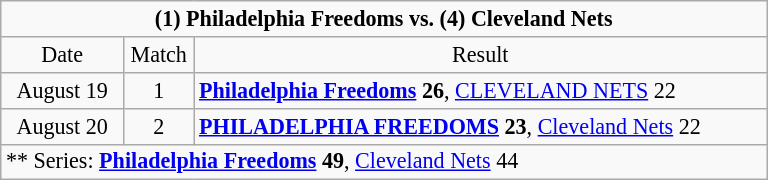<table class="wikitable" style="font-size:92%; text-align:left; line-height:normal; width=50%">
<tr>
<td style="text-align:center;" colspan=3><strong>(1) Philadelphia Freedoms vs. (4) Cleveland Nets</strong></td>
</tr>
<tr>
<td style="text-align:center; width:75px">Date</td>
<td style="text-align:center; width:40px">Match</td>
<td style="text-align:center; width:375px">Result</td>
</tr>
<tr>
<td style="text-align:center;">August 19</td>
<td style="text-align:center;">1</td>
<td><strong><a href='#'>Philadelphia Freedoms</a> 26</strong>, <a href='#'>CLEVELAND NETS</a> 22</td>
</tr>
<tr>
<td style="text-align:center;">August 20</td>
<td style="text-align:center;">2</td>
<td><strong><a href='#'>PHILADELPHIA FREEDOMS</a> 23</strong>, <a href='#'>Cleveland Nets</a> 22</td>
</tr>
<tr>
<td style="text-align:left;" colspan=3>** Series: <strong><a href='#'>Philadelphia Freedoms</a> 49</strong>, <a href='#'>Cleveland Nets</a> 44</td>
</tr>
</table>
